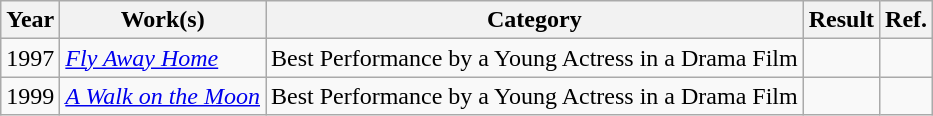<table class=wikitable>
<tr>
<th scope="col">Year</th>
<th scope="col">Work(s)</th>
<th scope="col">Category</th>
<th scope="col">Result</th>
<th scope="col">Ref.</th>
</tr>
<tr>
<td>1997</td>
<td><em><a href='#'>Fly Away Home</a></em></td>
<td>Best Performance by a Young Actress in a Drama Film</td>
<td></td>
<td></td>
</tr>
<tr>
<td>1999</td>
<td><em><a href='#'>A Walk on the Moon</a></em></td>
<td>Best Performance by a Young Actress in a Drama Film</td>
<td></td>
<td></td>
</tr>
</table>
